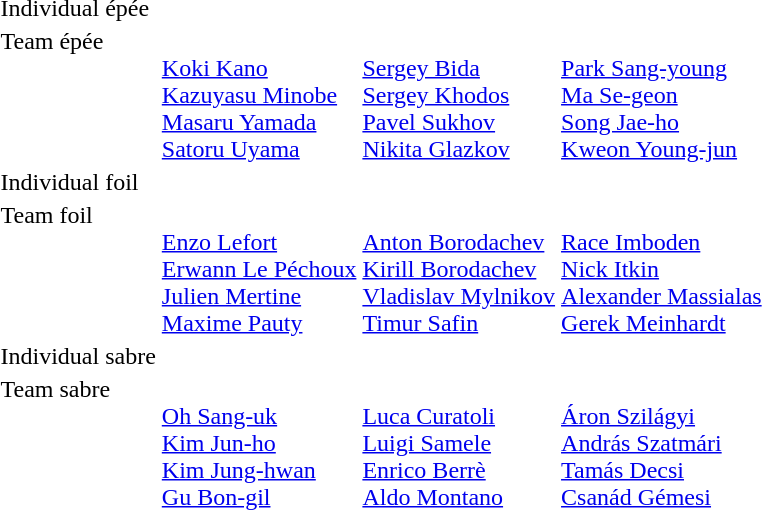<table>
<tr>
<td>Individual épée<br></td>
<td></td>
<td></td>
<td></td>
</tr>
<tr valign="top">
<td>Team épée<br></td>
<td><br><a href='#'>Koki Kano</a><br><a href='#'>Kazuyasu Minobe</a><br><a href='#'>Masaru Yamada</a><br><a href='#'>Satoru Uyama</a></td>
<td><br><a href='#'>Sergey Bida</a><br><a href='#'>Sergey Khodos</a><br><a href='#'>Pavel Sukhov</a><br><a href='#'>Nikita Glazkov</a></td>
<td><br><a href='#'>Park Sang-young</a><br><a href='#'>Ma Se-geon</a><br><a href='#'>Song Jae-ho</a><br><a href='#'>Kweon Young-jun</a></td>
</tr>
<tr>
<td>Individual foil<br></td>
<td></td>
<td></td>
<td></td>
</tr>
<tr valign="top">
<td>Team foil<br></td>
<td><br><a href='#'>Enzo Lefort</a><br><a href='#'>Erwann Le Péchoux</a><br><a href='#'>Julien Mertine</a><br><a href='#'>Maxime Pauty</a></td>
<td><br><a href='#'>Anton Borodachev</a><br><a href='#'>Kirill Borodachev</a><br><a href='#'>Vladislav Mylnikov</a><br><a href='#'>Timur Safin</a></td>
<td><br><a href='#'>Race Imboden</a><br><a href='#'>Nick Itkin</a><br><a href='#'>Alexander Massialas</a><br><a href='#'>Gerek Meinhardt</a></td>
</tr>
<tr>
<td>Individual sabre<br></td>
<td></td>
<td></td>
<td></td>
</tr>
<tr valign="top">
<td>Team sabre<br></td>
<td><br><a href='#'>Oh Sang-uk</a><br><a href='#'>Kim Jun-ho</a><br><a href='#'>Kim Jung-hwan</a><br><a href='#'>Gu Bon-gil</a></td>
<td><br><a href='#'>Luca Curatoli</a><br><a href='#'>Luigi Samele</a><br><a href='#'>Enrico Berrè</a><br><a href='#'>Aldo Montano</a></td>
<td><br><a href='#'>Áron Szilágyi</a><br><a href='#'>András Szatmári</a><br><a href='#'>Tamás Decsi</a><br><a href='#'>Csanád Gémesi</a></td>
</tr>
</table>
